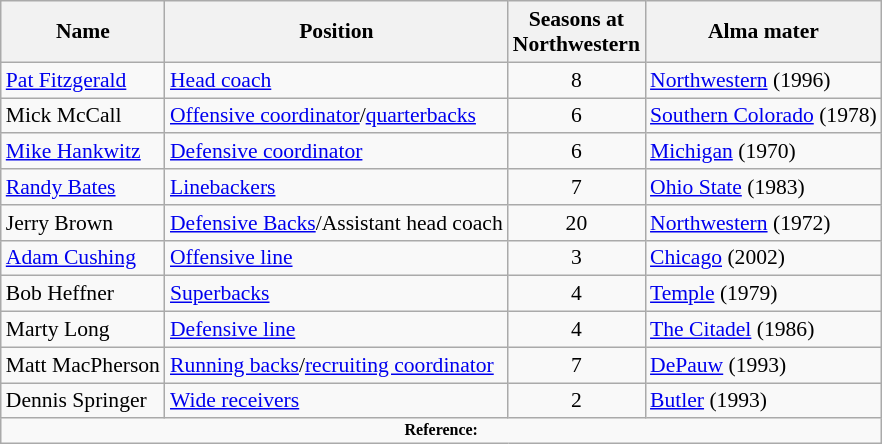<table class="wikitable" border="1" style="font-size:90%;">
<tr>
<th>Name</th>
<th>Position</th>
<th>Seasons at<br>Northwestern</th>
<th>Alma mater</th>
</tr>
<tr>
<td><a href='#'>Pat Fitzgerald</a></td>
<td><a href='#'>Head coach</a></td>
<td align=center>8</td>
<td><a href='#'>Northwestern</a> (1996)</td>
</tr>
<tr>
<td>Mick McCall</td>
<td><a href='#'>Offensive coordinator</a>/<a href='#'>quarterbacks</a></td>
<td align=center>6</td>
<td><a href='#'>Southern Colorado</a> (1978)</td>
</tr>
<tr>
<td><a href='#'>Mike Hankwitz</a></td>
<td><a href='#'>Defensive coordinator</a></td>
<td align=center>6</td>
<td><a href='#'>Michigan</a> (1970)</td>
</tr>
<tr>
<td><a href='#'>Randy Bates</a></td>
<td><a href='#'>Linebackers</a></td>
<td align=center>7</td>
<td><a href='#'>Ohio State</a> (1983)</td>
</tr>
<tr>
<td>Jerry Brown</td>
<td><a href='#'>Defensive Backs</a>/Assistant head coach</td>
<td align=center>20</td>
<td><a href='#'>Northwestern</a> (1972)</td>
</tr>
<tr>
<td><a href='#'>Adam Cushing</a></td>
<td><a href='#'>Offensive line</a></td>
<td align=center>3</td>
<td><a href='#'>Chicago</a> (2002)</td>
</tr>
<tr>
<td>Bob Heffner</td>
<td><a href='#'>Superbacks</a></td>
<td align=center>4</td>
<td><a href='#'>Temple</a> (1979)</td>
</tr>
<tr>
<td>Marty Long</td>
<td><a href='#'>Defensive line</a></td>
<td align=center>4</td>
<td><a href='#'>The Citadel</a> (1986)</td>
</tr>
<tr>
<td>Matt MacPherson</td>
<td><a href='#'>Running backs</a>/<a href='#'>recruiting coordinator</a></td>
<td align=center>7</td>
<td><a href='#'>DePauw</a> (1993)</td>
</tr>
<tr>
<td>Dennis Springer</td>
<td><a href='#'>Wide receivers</a></td>
<td align=center>2</td>
<td><a href='#'>Butler</a> (1993)</td>
</tr>
<tr>
<td colspan="4" style="font-size: 8pt" align="center"><strong>Reference:</strong></td>
</tr>
</table>
